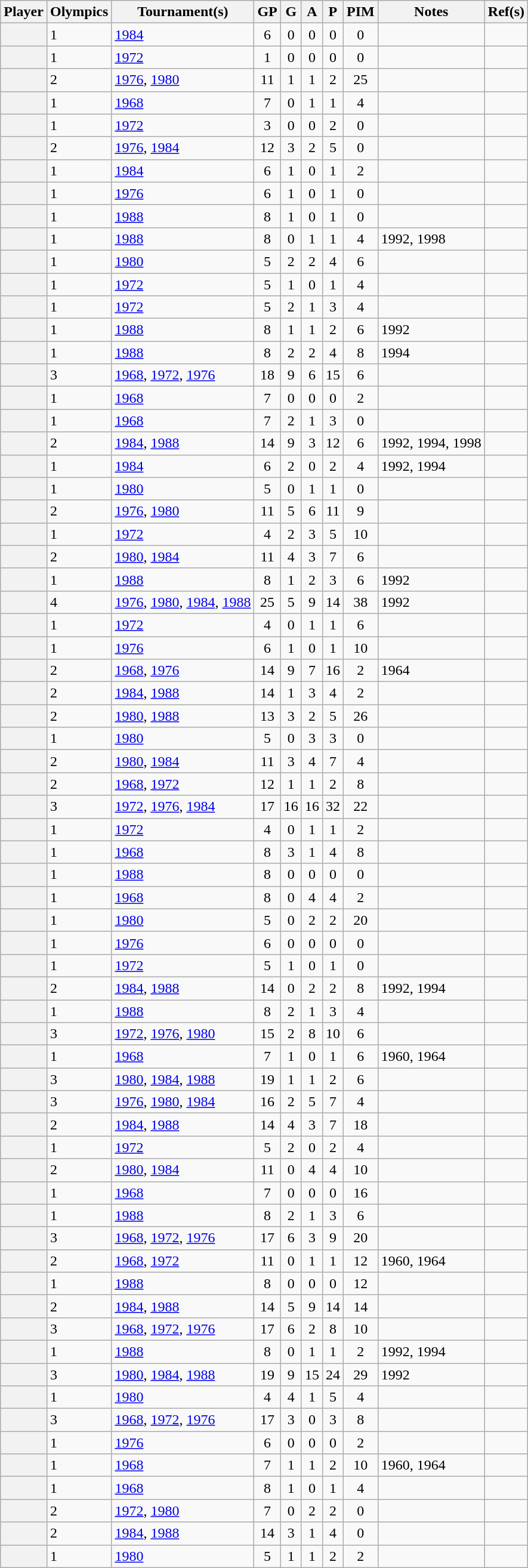<table class="wikitable sortable plainrowheaders" style="text-align:center;">
<tr>
<th scope="col">Player</th>
<th scope="col">Olympics</th>
<th scope="col" data-sort-type="text">Tournament(s)</th>
<th scope="col">GP</th>
<th scope="col">G</th>
<th scope="col">A</th>
<th scope="col">P</th>
<th scope="col">PIM</th>
<th scope="col">Notes</th>
<th scope="col" class="unsortable">Ref(s)</th>
</tr>
<tr>
<th scope="row"></th>
<td align=left>1</td>
<td align=left><a href='#'>1984</a></td>
<td>6</td>
<td>0</td>
<td>0</td>
<td>0</td>
<td>0</td>
<td align=left></td>
<td align=center></td>
</tr>
<tr>
<th scope="row"></th>
<td align=left>1</td>
<td align=left><a href='#'>1972</a></td>
<td>1</td>
<td>0</td>
<td>0</td>
<td>0</td>
<td>0</td>
<td align=left></td>
<td align=center></td>
</tr>
<tr>
<th scope="row"></th>
<td align=left>2</td>
<td align=left><a href='#'>1976</a>, <a href='#'>1980</a></td>
<td>11</td>
<td>1</td>
<td>1</td>
<td>2</td>
<td>25</td>
<td align=left></td>
<td align=center></td>
</tr>
<tr>
<th scope="row"></th>
<td align=left>1</td>
<td align=left><a href='#'>1968</a></td>
<td>7</td>
<td>0</td>
<td>1</td>
<td>1</td>
<td>4</td>
<td align=left></td>
<td align=center></td>
</tr>
<tr>
<th scope="row"></th>
<td align=left>1</td>
<td align=left><a href='#'>1972</a></td>
<td>3</td>
<td>0</td>
<td>0</td>
<td>2</td>
<td>0</td>
<td align=left></td>
<td align=center></td>
</tr>
<tr>
<th scope="row"></th>
<td align=left>2</td>
<td align=left><a href='#'>1976</a>, <a href='#'>1984</a></td>
<td>12</td>
<td>3</td>
<td>2</td>
<td>5</td>
<td>0</td>
<td align=left></td>
<td align=center></td>
</tr>
<tr>
<th scope="row"></th>
<td align=left>1</td>
<td align=left><a href='#'>1984</a></td>
<td>6</td>
<td>1</td>
<td>0</td>
<td>1</td>
<td>2</td>
<td align=left></td>
<td align=center></td>
</tr>
<tr>
<th scope="row"></th>
<td align=left>1</td>
<td align=left><a href='#'>1976</a></td>
<td>6</td>
<td>1</td>
<td>0</td>
<td>1</td>
<td>0</td>
<td align=left></td>
<td align=center></td>
</tr>
<tr>
<th scope="row"></th>
<td align=left>1</td>
<td align=left><a href='#'>1988</a></td>
<td>8</td>
<td>1</td>
<td>0</td>
<td>1</td>
<td>0</td>
<td align=left></td>
<td align=center></td>
</tr>
<tr>
<th scope="row"></th>
<td align=left>1</td>
<td align=left><a href='#'>1988</a></td>
<td>8</td>
<td>0</td>
<td>1</td>
<td>1</td>
<td>4</td>
<td align=left> 1992, 1998</td>
<td align=center></td>
</tr>
<tr>
<th scope="row"></th>
<td align=left>1</td>
<td align=left><a href='#'>1980</a></td>
<td>5</td>
<td>2</td>
<td>2</td>
<td>4</td>
<td>6</td>
<td align=left></td>
<td align=center></td>
</tr>
<tr>
<th scope="row"></th>
<td align=left>1</td>
<td align=left><a href='#'>1972</a></td>
<td>5</td>
<td>1</td>
<td>0</td>
<td>1</td>
<td>4</td>
<td align=left></td>
<td align=center></td>
</tr>
<tr>
<th scope="row"></th>
<td align=left>1</td>
<td align=left><a href='#'>1972</a></td>
<td>5</td>
<td>2</td>
<td>1</td>
<td>3</td>
<td>4</td>
<td align=left></td>
<td align=center></td>
</tr>
<tr>
<th scope="row"></th>
<td align=left>1</td>
<td align=left><a href='#'>1988</a></td>
<td>8</td>
<td>1</td>
<td>1</td>
<td>2</td>
<td>6</td>
<td align=left> 1992</td>
<td align=center></td>
</tr>
<tr>
<th scope="row"></th>
<td align=left>1</td>
<td align=left><a href='#'>1988</a></td>
<td>8</td>
<td>2</td>
<td>2</td>
<td>4</td>
<td>8</td>
<td align=left> 1994</td>
<td align=center></td>
</tr>
<tr>
<th scope="row"></th>
<td align=left>3</td>
<td align=left><a href='#'>1968</a>, <a href='#'>1972</a>, <a href='#'>1976</a></td>
<td>18</td>
<td>9</td>
<td>6</td>
<td>15</td>
<td>6</td>
<td align=left></td>
<td align=center></td>
</tr>
<tr>
<th scope="row"></th>
<td align=left>1</td>
<td align=left><a href='#'>1968</a></td>
<td>7</td>
<td>0</td>
<td>0</td>
<td>0</td>
<td>2</td>
<td align=left></td>
<td align=center></td>
</tr>
<tr>
<th scope="row"></th>
<td align=left>1</td>
<td align=left><a href='#'>1968</a></td>
<td>7</td>
<td>2</td>
<td>1</td>
<td>3</td>
<td>0</td>
<td align=left></td>
<td align=center></td>
</tr>
<tr>
<th scope="row"></th>
<td align=left>2</td>
<td align=left><a href='#'>1984</a>, <a href='#'>1988</a></td>
<td>14</td>
<td>9</td>
<td>3</td>
<td>12</td>
<td>6</td>
<td align=left> 1992, 1994, 1998</td>
<td align=center></td>
</tr>
<tr>
<th scope="row"></th>
<td align=left>1</td>
<td align=left><a href='#'>1984</a></td>
<td>6</td>
<td>2</td>
<td>0</td>
<td>2</td>
<td>4</td>
<td align=left> 1992, 1994</td>
<td align=center></td>
</tr>
<tr>
<th scope="row"></th>
<td align=left>1</td>
<td align=left><a href='#'>1980</a></td>
<td>5</td>
<td>0</td>
<td>1</td>
<td>1</td>
<td>0</td>
<td align=left></td>
<td align=center></td>
</tr>
<tr>
<th scope="row"></th>
<td align=left>2</td>
<td align=left><a href='#'>1976</a>, <a href='#'>1980</a></td>
<td>11</td>
<td>5</td>
<td>6</td>
<td>11</td>
<td>9</td>
<td align=left></td>
<td align=center></td>
</tr>
<tr>
<th scope="row"></th>
<td align=left>1</td>
<td align=left><a href='#'>1972</a></td>
<td>4</td>
<td>2</td>
<td>3</td>
<td>5</td>
<td>10</td>
<td align=left></td>
<td align=center></td>
</tr>
<tr>
<th scope="row"></th>
<td align=left>2</td>
<td align=left><a href='#'>1980</a>, <a href='#'>1984</a></td>
<td>11</td>
<td>4</td>
<td>3</td>
<td>7</td>
<td>6</td>
<td align=left></td>
<td align=center></td>
</tr>
<tr>
<th scope="row"></th>
<td align=left>1</td>
<td align=left><a href='#'>1988</a></td>
<td>8</td>
<td>1</td>
<td>2</td>
<td>3</td>
<td>6</td>
<td align=left> 1992</td>
<td align=center></td>
</tr>
<tr>
<th scope="row"></th>
<td align=left>4</td>
<td align=left><a href='#'>1976</a>, <a href='#'>1980</a>, <a href='#'>1984</a>, <a href='#'>1988</a></td>
<td>25</td>
<td>5</td>
<td>9</td>
<td>14</td>
<td>38</td>
<td align=left> 1992</td>
<td align=center></td>
</tr>
<tr>
<th scope="row"></th>
<td align=left>1</td>
<td align=left><a href='#'>1972</a></td>
<td>4</td>
<td>0</td>
<td>1</td>
<td>1</td>
<td>6</td>
<td align=left></td>
<td align=center></td>
</tr>
<tr>
<th scope="row"></th>
<td align=left>1</td>
<td align=left><a href='#'>1976</a></td>
<td>6</td>
<td>1</td>
<td>0</td>
<td>1</td>
<td>10</td>
<td align=left></td>
<td align=center></td>
</tr>
<tr>
<th scope="row"></th>
<td align=left>2</td>
<td align=left><a href='#'>1968</a>, <a href='#'>1976</a></td>
<td>14</td>
<td>9</td>
<td>7</td>
<td>16</td>
<td>2</td>
<td align=left> 1964</td>
<td align=center></td>
</tr>
<tr>
<th scope="row"></th>
<td align=left>2</td>
<td align=left><a href='#'>1984</a>, <a href='#'>1988</a></td>
<td>14</td>
<td>1</td>
<td>3</td>
<td>4</td>
<td>2</td>
<td align=left></td>
<td align=center></td>
</tr>
<tr>
<th scope="row"></th>
<td align=left>2</td>
<td align=left><a href='#'>1980</a>, <a href='#'>1988</a></td>
<td>13</td>
<td>3</td>
<td>2</td>
<td>5</td>
<td>26</td>
<td align=left></td>
<td align=center></td>
</tr>
<tr>
<th scope="row"></th>
<td align=left>1</td>
<td align=left><a href='#'>1980</a></td>
<td>5</td>
<td>0</td>
<td>3</td>
<td>3</td>
<td>0</td>
<td align=left></td>
<td align=center></td>
</tr>
<tr>
<th scope="row"></th>
<td align=left>2</td>
<td align=left><a href='#'>1980</a>, <a href='#'>1984</a></td>
<td>11</td>
<td>3</td>
<td>4</td>
<td>7</td>
<td>4</td>
<td align=left></td>
<td align=center></td>
</tr>
<tr>
<th scope="row"></th>
<td align=left>2</td>
<td align=left><a href='#'>1968</a>, <a href='#'>1972</a></td>
<td>12</td>
<td>1</td>
<td>1</td>
<td>2</td>
<td>8</td>
<td align=left></td>
<td align=center></td>
</tr>
<tr>
<th scope="row"></th>
<td align=left>3</td>
<td align=left><a href='#'>1972</a>, <a href='#'>1976</a>, <a href='#'>1984</a></td>
<td>17</td>
<td>16</td>
<td>16</td>
<td>32</td>
<td>22</td>
<td align=left></td>
<td align=center></td>
</tr>
<tr>
<th scope="row"></th>
<td align=left>1</td>
<td align=left><a href='#'>1972</a></td>
<td>4</td>
<td>0</td>
<td>1</td>
<td>1</td>
<td>2</td>
<td align=left></td>
<td align=center></td>
</tr>
<tr>
<th scope="row"></th>
<td align=left>1</td>
<td align=left><a href='#'>1968</a></td>
<td>8</td>
<td>3</td>
<td>1</td>
<td>4</td>
<td>8</td>
<td align=left></td>
<td align=center></td>
</tr>
<tr>
<th scope="row"></th>
<td align=left>1</td>
<td align=left><a href='#'>1988</a></td>
<td>8</td>
<td>0</td>
<td>0</td>
<td>0</td>
<td>0</td>
<td align=left></td>
<td align=center></td>
</tr>
<tr>
<th scope="row"></th>
<td align=left>1</td>
<td align=left><a href='#'>1968</a></td>
<td>8</td>
<td>0</td>
<td>4</td>
<td>4</td>
<td>2</td>
<td align=left></td>
<td align=center></td>
</tr>
<tr>
<th scope="row"></th>
<td align=left>1</td>
<td align=left><a href='#'>1980</a></td>
<td>5</td>
<td>0</td>
<td>2</td>
<td>2</td>
<td>20</td>
<td align=left></td>
<td align=center></td>
</tr>
<tr>
<th scope="row"></th>
<td align=left>1</td>
<td align=left><a href='#'>1976</a></td>
<td>6</td>
<td>0</td>
<td>0</td>
<td>0</td>
<td>0</td>
<td align=left></td>
<td align=center></td>
</tr>
<tr>
<th scope="row"></th>
<td align=left>1</td>
<td align=left><a href='#'>1972</a></td>
<td>5</td>
<td>1</td>
<td>0</td>
<td>1</td>
<td>0</td>
<td align=left></td>
<td align=center></td>
</tr>
<tr>
<th scope="row"></th>
<td align=left>2</td>
<td align=left><a href='#'>1984</a>, <a href='#'>1988</a></td>
<td>14</td>
<td>0</td>
<td>2</td>
<td>2</td>
<td>8</td>
<td align=left> 1992, 1994</td>
<td align=center></td>
</tr>
<tr>
<th scope="row"></th>
<td align=left>1</td>
<td align=left><a href='#'>1988</a></td>
<td>8</td>
<td>2</td>
<td>1</td>
<td>3</td>
<td>4</td>
<td align=left></td>
<td align=center></td>
</tr>
<tr>
<th scope="row"></th>
<td align=left>3</td>
<td align=left><a href='#'>1972</a>, <a href='#'>1976</a>, <a href='#'>1980</a></td>
<td>15</td>
<td>2</td>
<td>8</td>
<td>10</td>
<td>6</td>
<td align=left></td>
<td align=center></td>
</tr>
<tr>
<th scope="row"></th>
<td align=left>1</td>
<td align=left><a href='#'>1968</a></td>
<td>7</td>
<td>1</td>
<td>0</td>
<td>1</td>
<td>6</td>
<td align=left> 1960, 1964</td>
<td align=center></td>
</tr>
<tr>
<th scope="row"></th>
<td align=left>3</td>
<td align=left><a href='#'>1980</a>, <a href='#'>1984</a>, <a href='#'>1988</a></td>
<td>19</td>
<td>1</td>
<td>1</td>
<td>2</td>
<td>6</td>
<td align=left></td>
<td align=center></td>
</tr>
<tr>
<th scope="row"></th>
<td align=left>3</td>
<td align=left><a href='#'>1976</a>, <a href='#'>1980</a>, <a href='#'>1984</a></td>
<td>16</td>
<td>2</td>
<td>5</td>
<td>7</td>
<td>4</td>
<td align=left></td>
<td align=center></td>
</tr>
<tr>
<th scope="row"></th>
<td align=left>2</td>
<td align=left><a href='#'>1984</a>, <a href='#'>1988</a></td>
<td>14</td>
<td>4</td>
<td>3</td>
<td>7</td>
<td>18</td>
<td align=left></td>
<td align=center></td>
</tr>
<tr>
<th scope="row"></th>
<td align=left>1</td>
<td align=left><a href='#'>1972</a></td>
<td>5</td>
<td>2</td>
<td>0</td>
<td>2</td>
<td>4</td>
<td align=left></td>
<td align=center></td>
</tr>
<tr>
<th scope="row"></th>
<td align=left>2</td>
<td align=left><a href='#'>1980</a>, <a href='#'>1984</a></td>
<td>11</td>
<td>0</td>
<td>4</td>
<td>4</td>
<td>10</td>
<td align=left></td>
<td align=center></td>
</tr>
<tr>
<th scope="row"></th>
<td align=left>1</td>
<td align=left><a href='#'>1968</a></td>
<td>7</td>
<td>0</td>
<td>0</td>
<td>0</td>
<td>16</td>
<td align=left></td>
<td align=center></td>
</tr>
<tr>
<th scope="row"></th>
<td align=left>1</td>
<td align=left><a href='#'>1988</a></td>
<td>8</td>
<td>2</td>
<td>1</td>
<td>3</td>
<td>6</td>
<td align=left></td>
<td align=center></td>
</tr>
<tr>
<th scope="row"></th>
<td align=left>3</td>
<td align=left><a href='#'>1968</a>, <a href='#'>1972</a>, <a href='#'>1976</a></td>
<td>17</td>
<td>6</td>
<td>3</td>
<td>9</td>
<td>20</td>
<td align=left></td>
<td align=center></td>
</tr>
<tr>
<th scope="row"></th>
<td align=left>2</td>
<td align=left><a href='#'>1968</a>, <a href='#'>1972</a></td>
<td>11</td>
<td>0</td>
<td>1</td>
<td>1</td>
<td>12</td>
<td align=left> 1960, 1964</td>
<td align=center></td>
</tr>
<tr>
<th scope="row"></th>
<td align=left>1</td>
<td align=left><a href='#'>1988</a></td>
<td>8</td>
<td>0</td>
<td>0</td>
<td>0</td>
<td>12</td>
<td align=left></td>
<td align=center></td>
</tr>
<tr>
<th scope="row"></th>
<td align=left>2</td>
<td align=left><a href='#'>1984</a>, <a href='#'>1988</a></td>
<td>14</td>
<td>5</td>
<td>9</td>
<td>14</td>
<td>14</td>
<td align=left></td>
<td align=center></td>
</tr>
<tr>
<th scope="row"></th>
<td align=left>3</td>
<td align=left><a href='#'>1968</a>, <a href='#'>1972</a>, <a href='#'>1976</a></td>
<td>17</td>
<td>6</td>
<td>2</td>
<td>8</td>
<td>10</td>
<td align=left></td>
<td align=center></td>
</tr>
<tr>
<th scope="row"></th>
<td align=left>1</td>
<td align=left><a href='#'>1988</a></td>
<td>8</td>
<td>0</td>
<td>1</td>
<td>1</td>
<td>2</td>
<td align=left> 1992, 1994</td>
<td align=center></td>
</tr>
<tr>
<th scope="row"></th>
<td align=left>3</td>
<td align=left><a href='#'>1980</a>, <a href='#'>1984</a>, <a href='#'>1988</a></td>
<td>19</td>
<td>9</td>
<td>15</td>
<td>24</td>
<td>29</td>
<td align=left> 1992</td>
<td align=center></td>
</tr>
<tr>
<th scope="row"></th>
<td align=left>1</td>
<td align=left><a href='#'>1980</a></td>
<td>4</td>
<td>4</td>
<td>1</td>
<td>5</td>
<td>4</td>
<td align=left></td>
<td align=center></td>
</tr>
<tr>
<th scope="row"></th>
<td align=left>3</td>
<td align=left><a href='#'>1968</a>, <a href='#'>1972</a>, <a href='#'>1976</a></td>
<td>17</td>
<td>3</td>
<td>0</td>
<td>3</td>
<td>8</td>
<td align=left></td>
<td align=center></td>
</tr>
<tr>
<th scope="row"></th>
<td align=left>1</td>
<td align=left><a href='#'>1976</a></td>
<td>6</td>
<td>0</td>
<td>0</td>
<td>0</td>
<td>2</td>
<td align=left></td>
<td align=center></td>
</tr>
<tr>
<th scope="row"></th>
<td align=left>1</td>
<td align=left><a href='#'>1968</a></td>
<td>7</td>
<td>1</td>
<td>1</td>
<td>2</td>
<td>10</td>
<td align=left> 1960, 1964</td>
<td align=center></td>
</tr>
<tr>
<th scope="row"></th>
<td align=left>1</td>
<td align=left><a href='#'>1968</a></td>
<td>8</td>
<td>1</td>
<td>0</td>
<td>1</td>
<td>4</td>
<td align=left></td>
<td align=center></td>
</tr>
<tr>
<th scope="row"></th>
<td align=left>2</td>
<td align=left><a href='#'>1972</a>, <a href='#'>1980</a></td>
<td>7</td>
<td>0</td>
<td>2</td>
<td>2</td>
<td>0</td>
<td align=left></td>
<td align=center></td>
</tr>
<tr>
<th scope="row"></th>
<td align=left>2</td>
<td align=left><a href='#'>1984</a>, <a href='#'>1988</a></td>
<td>14</td>
<td>3</td>
<td>1</td>
<td>4</td>
<td>0</td>
<td align=left></td>
<td align=center></td>
</tr>
<tr>
<th scope="row"></th>
<td align=left>1</td>
<td align=left><a href='#'>1980</a></td>
<td>5</td>
<td>1</td>
<td>1</td>
<td>2</td>
<td>2</td>
<td align=left></td>
<td align=center></td>
</tr>
</table>
